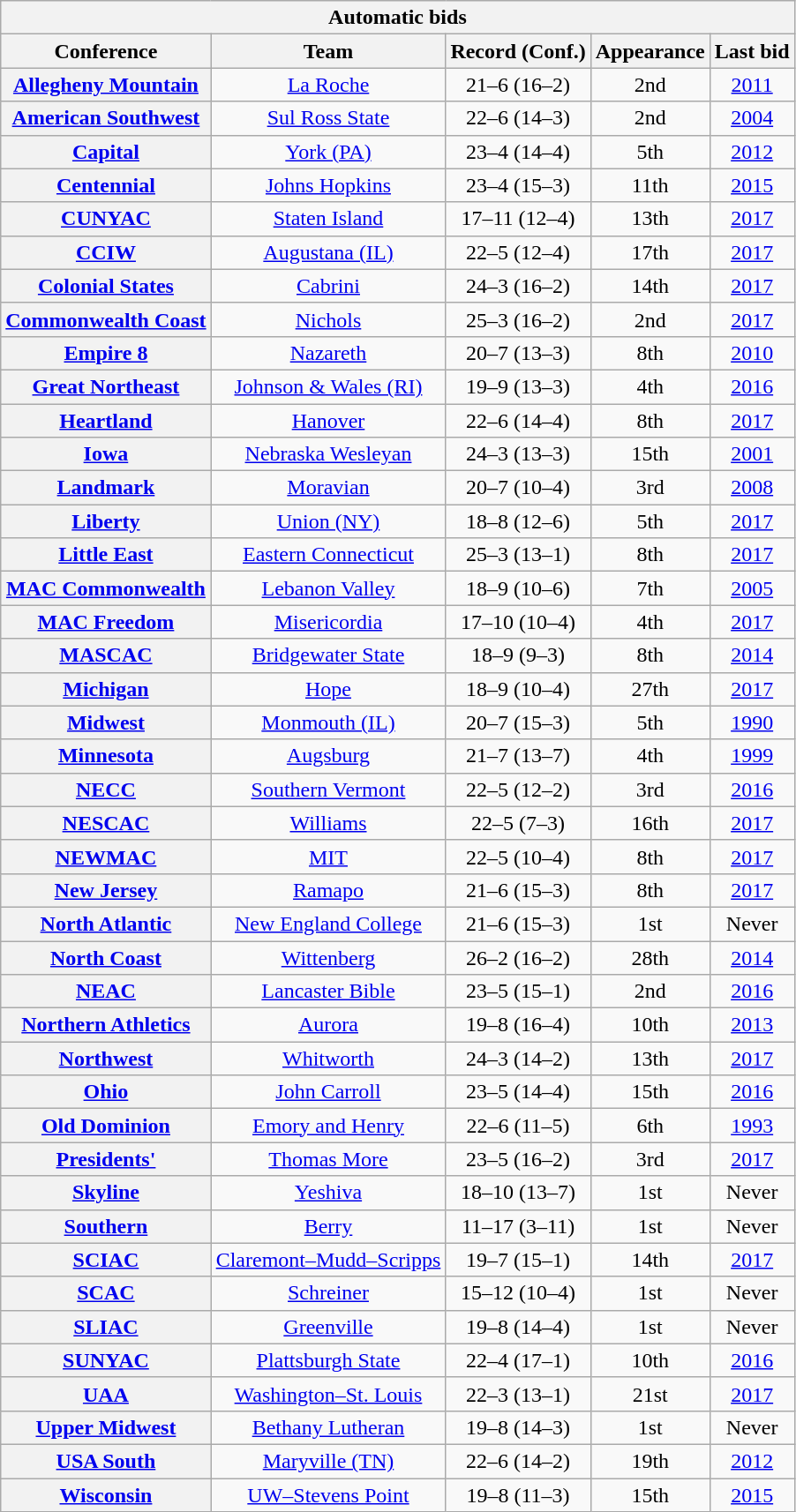<table class="wikitable sortable plainrowheaders" style="text-align:center;">
<tr>
<th colspan="8" style=>Automatic bids</th>
</tr>
<tr>
<th scope="col">Conference</th>
<th scope="col">Team</th>
<th scope="col">Record (Conf.)</th>
<th scope="col" data-sort-type="number">Appearance</th>
<th scope="col">Last bid</th>
</tr>
<tr>
<th><a href='#'>Allegheny Mountain</a></th>
<td><a href='#'>La Roche</a></td>
<td>21–6 (16–2)</td>
<td>2nd</td>
<td><a href='#'>2011</a></td>
</tr>
<tr>
<th><a href='#'>American Southwest</a></th>
<td><a href='#'>Sul Ross State</a></td>
<td>22–6 (14–3)</td>
<td>2nd</td>
<td><a href='#'>2004</a></td>
</tr>
<tr>
<th><a href='#'>Capital</a></th>
<td><a href='#'>York (PA)</a></td>
<td>23–4 (14–4)</td>
<td>5th</td>
<td><a href='#'>2012</a></td>
</tr>
<tr>
<th><a href='#'>Centennial</a></th>
<td><a href='#'>Johns Hopkins</a></td>
<td>23–4 (15–3)</td>
<td>11th</td>
<td><a href='#'>2015</a></td>
</tr>
<tr>
<th><a href='#'>CUNYAC</a></th>
<td><a href='#'>Staten Island</a></td>
<td>17–11 (12–4)</td>
<td>13th</td>
<td><a href='#'>2017</a></td>
</tr>
<tr>
<th><a href='#'>CCIW</a></th>
<td><a href='#'>Augustana (IL)</a></td>
<td>22–5 (12–4)</td>
<td>17th</td>
<td><a href='#'>2017</a></td>
</tr>
<tr>
<th><a href='#'>Colonial States</a></th>
<td><a href='#'>Cabrini</a></td>
<td>24–3 (16–2)</td>
<td>14th</td>
<td><a href='#'>2017</a></td>
</tr>
<tr>
<th><a href='#'>Commonwealth Coast</a></th>
<td><a href='#'>Nichols</a></td>
<td>25–3 (16–2)</td>
<td>2nd</td>
<td><a href='#'>2017</a></td>
</tr>
<tr>
<th><a href='#'>Empire 8</a></th>
<td><a href='#'>Nazareth</a></td>
<td>20–7 (13–3)</td>
<td>8th</td>
<td><a href='#'>2010</a></td>
</tr>
<tr>
<th><a href='#'>Great Northeast</a></th>
<td><a href='#'>Johnson & Wales (RI)</a></td>
<td>19–9 (13–3)</td>
<td>4th</td>
<td><a href='#'>2016</a></td>
</tr>
<tr>
<th><a href='#'>Heartland</a></th>
<td><a href='#'>Hanover</a></td>
<td>22–6 (14–4)</td>
<td>8th</td>
<td><a href='#'>2017</a></td>
</tr>
<tr>
<th><a href='#'>Iowa</a></th>
<td><a href='#'>Nebraska Wesleyan</a></td>
<td>24–3 (13–3)</td>
<td>15th</td>
<td><a href='#'>2001</a></td>
</tr>
<tr>
<th><a href='#'>Landmark</a></th>
<td><a href='#'>Moravian</a></td>
<td>20–7 (10–4)</td>
<td>3rd</td>
<td><a href='#'>2008</a></td>
</tr>
<tr>
<th><a href='#'>Liberty</a></th>
<td><a href='#'>Union (NY)</a></td>
<td>18–8 (12–6)</td>
<td>5th</td>
<td><a href='#'>2017</a></td>
</tr>
<tr>
<th><a href='#'>Little East</a></th>
<td><a href='#'>Eastern Connecticut</a></td>
<td>25–3 (13–1)</td>
<td>8th</td>
<td><a href='#'>2017</a></td>
</tr>
<tr>
<th><a href='#'>MAC Commonwealth</a></th>
<td><a href='#'>Lebanon Valley</a></td>
<td>18–9 (10–6)</td>
<td>7th</td>
<td><a href='#'>2005</a></td>
</tr>
<tr>
<th><a href='#'>MAC Freedom</a></th>
<td><a href='#'>Misericordia</a></td>
<td>17–10 (10–4)</td>
<td>4th</td>
<td><a href='#'>2017</a></td>
</tr>
<tr>
<th><a href='#'>MASCAC</a></th>
<td><a href='#'>Bridgewater State</a></td>
<td>18–9 (9–3)</td>
<td>8th</td>
<td><a href='#'>2014</a></td>
</tr>
<tr>
<th><a href='#'>Michigan</a></th>
<td><a href='#'>Hope</a></td>
<td>18–9 (10–4)</td>
<td>27th</td>
<td><a href='#'>2017</a></td>
</tr>
<tr>
<th><a href='#'>Midwest</a></th>
<td><a href='#'>Monmouth (IL)</a></td>
<td>20–7 (15–3)</td>
<td>5th</td>
<td><a href='#'>1990</a></td>
</tr>
<tr>
<th><a href='#'>Minnesota</a></th>
<td><a href='#'>Augsburg</a></td>
<td>21–7 (13–7)</td>
<td>4th</td>
<td><a href='#'>1999</a></td>
</tr>
<tr>
<th><a href='#'>NECC</a></th>
<td><a href='#'>Southern Vermont</a></td>
<td>22–5 (12–2)</td>
<td>3rd</td>
<td><a href='#'>2016</a></td>
</tr>
<tr>
<th><a href='#'>NESCAC</a></th>
<td><a href='#'>Williams</a></td>
<td>22–5 (7–3)</td>
<td>16th</td>
<td><a href='#'>2017</a></td>
</tr>
<tr>
<th><a href='#'>NEWMAC</a></th>
<td><a href='#'>MIT</a></td>
<td>22–5 (10–4)</td>
<td>8th</td>
<td><a href='#'>2017</a></td>
</tr>
<tr>
<th><a href='#'>New Jersey</a></th>
<td><a href='#'>Ramapo</a></td>
<td>21–6 (15–3)</td>
<td>8th</td>
<td><a href='#'>2017</a></td>
</tr>
<tr>
<th><a href='#'>North Atlantic</a></th>
<td><a href='#'>New England College</a></td>
<td>21–6 (15–3)</td>
<td>1st</td>
<td>Never</td>
</tr>
<tr>
<th><a href='#'>North Coast</a></th>
<td><a href='#'>Wittenberg</a></td>
<td>26–2 (16–2)</td>
<td>28th</td>
<td><a href='#'>2014</a></td>
</tr>
<tr>
<th><a href='#'>NEAC</a></th>
<td><a href='#'>Lancaster Bible</a></td>
<td>23–5 (15–1)</td>
<td>2nd</td>
<td><a href='#'>2016</a></td>
</tr>
<tr>
<th><a href='#'>Northern Athletics</a></th>
<td><a href='#'>Aurora</a></td>
<td>19–8 (16–4)</td>
<td>10th</td>
<td><a href='#'>2013</a></td>
</tr>
<tr>
<th><a href='#'>Northwest</a></th>
<td><a href='#'>Whitworth</a></td>
<td>24–3 (14–2)</td>
<td>13th</td>
<td><a href='#'>2017</a></td>
</tr>
<tr>
<th><a href='#'>Ohio</a></th>
<td><a href='#'>John Carroll</a></td>
<td>23–5 (14–4)</td>
<td>15th</td>
<td><a href='#'>2016</a></td>
</tr>
<tr>
<th><a href='#'>Old Dominion</a></th>
<td><a href='#'>Emory and Henry</a></td>
<td>22–6 (11–5)</td>
<td>6th</td>
<td><a href='#'>1993</a></td>
</tr>
<tr>
<th><a href='#'>Presidents'</a></th>
<td><a href='#'>Thomas More</a></td>
<td>23–5 (16–2)</td>
<td>3rd</td>
<td><a href='#'>2017</a></td>
</tr>
<tr>
<th><a href='#'>Skyline</a></th>
<td><a href='#'>Yeshiva</a></td>
<td>18–10 (13–7)</td>
<td>1st</td>
<td>Never</td>
</tr>
<tr>
<th><a href='#'>Southern</a></th>
<td><a href='#'>Berry</a></td>
<td>11–17 (3–11)</td>
<td>1st</td>
<td>Never</td>
</tr>
<tr>
<th><a href='#'>SCIAC</a></th>
<td><a href='#'>Claremont–Mudd–Scripps</a></td>
<td>19–7 (15–1)</td>
<td>14th</td>
<td><a href='#'>2017</a></td>
</tr>
<tr>
<th><a href='#'>SCAC</a></th>
<td><a href='#'>Schreiner</a></td>
<td>15–12 (10–4)</td>
<td>1st</td>
<td>Never</td>
</tr>
<tr>
<th><a href='#'>SLIAC</a></th>
<td><a href='#'>Greenville</a></td>
<td>19–8 (14–4)</td>
<td>1st</td>
<td>Never</td>
</tr>
<tr>
<th><a href='#'>SUNYAC</a></th>
<td><a href='#'>Plattsburgh State</a></td>
<td>22–4 (17–1)</td>
<td>10th</td>
<td><a href='#'>2016</a></td>
</tr>
<tr>
<th><a href='#'>UAA</a></th>
<td><a href='#'>Washington–St. Louis</a></td>
<td>22–3 (13–1)</td>
<td>21st</td>
<td><a href='#'>2017</a></td>
</tr>
<tr>
<th><a href='#'>Upper Midwest</a></th>
<td><a href='#'>Bethany Lutheran</a></td>
<td>19–8 (14–3)</td>
<td>1st</td>
<td>Never</td>
</tr>
<tr>
<th><a href='#'>USA South</a></th>
<td><a href='#'>Maryville (TN)</a></td>
<td>22–6 (14–2)</td>
<td>19th</td>
<td><a href='#'>2012</a></td>
</tr>
<tr>
<th><a href='#'>Wisconsin</a></th>
<td><a href='#'>UW–Stevens Point</a></td>
<td>19–8 (11–3)</td>
<td>15th</td>
<td><a href='#'>2015</a></td>
</tr>
</table>
